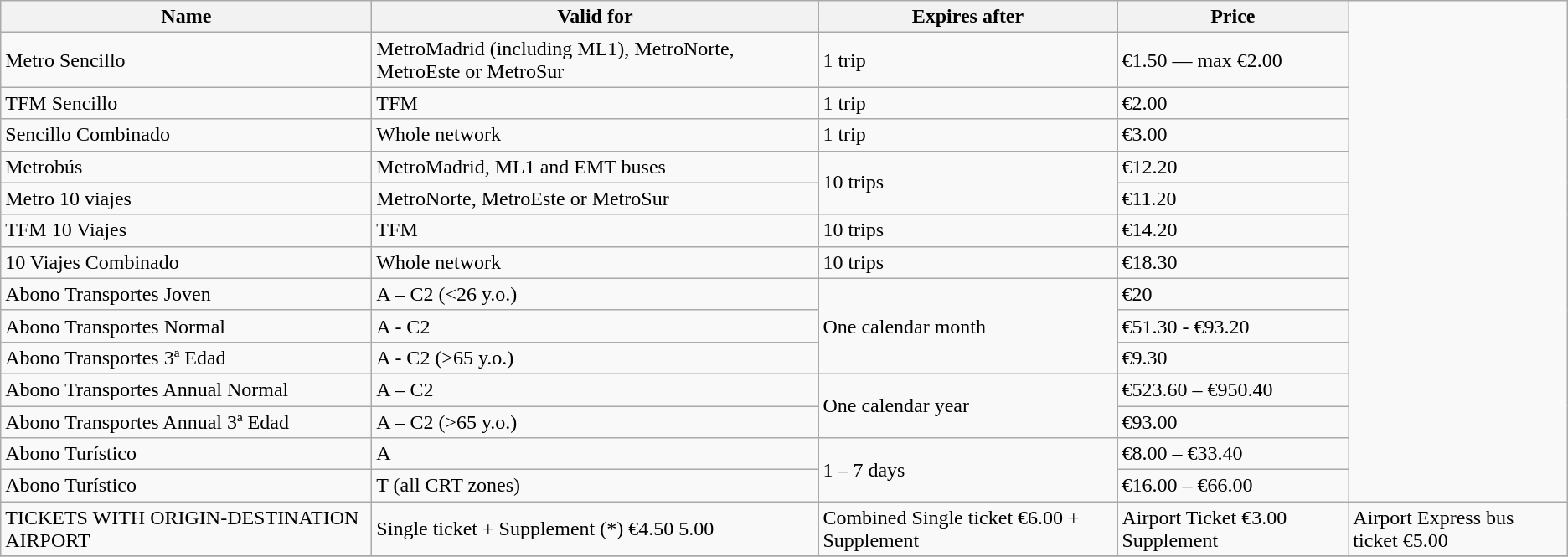<table class="wikitable">
<tr>
<th>Name</th>
<th>Valid for</th>
<th>Expires after</th>
<th>Price</th>
</tr>
<tr>
<td>Metro Sencillo</td>
<td>MetroMadrid (including ML1), MetroNorte, MetroEste or MetroSur</td>
<td>1 trip</td>
<td>€1.50 — max €2.00</td>
</tr>
<tr>
<td>TFM Sencillo</td>
<td>TFM</td>
<td>1 trip</td>
<td>€2.00</td>
</tr>
<tr>
<td>Sencillo Combinado</td>
<td>Whole network</td>
<td>1 trip</td>
<td>€3.00</td>
</tr>
<tr>
<td>Metrobús</td>
<td>MetroMadrid, ML1 and EMT buses</td>
<td rowspan="2">10 trips</td>
<td>€12.20</td>
</tr>
<tr>
<td>Metro 10 viajes</td>
<td>MetroNorte, MetroEste or MetroSur</td>
<td>€11.20</td>
</tr>
<tr>
<td>TFM 10 Viajes</td>
<td>TFM</td>
<td>10 trips</td>
<td>€14.20</td>
</tr>
<tr>
<td>10 Viajes Combinado</td>
<td>Whole network</td>
<td>10 trips</td>
<td>€18.30</td>
</tr>
<tr>
<td>Abono Transportes Joven</td>
<td>A – C2 (<26 y.o.)</td>
<td rowspan="3">One calendar month</td>
<td>€20</td>
</tr>
<tr>
<td>Abono Transportes Normal</td>
<td>A - C2</td>
<td>€51.30 - €93.20</td>
</tr>
<tr>
<td>Abono Transportes 3ª Edad</td>
<td>A - C2 (>65 y.o.)</td>
<td>€9.30</td>
</tr>
<tr>
<td>Abono Transportes Annual Normal</td>
<td>A – C2</td>
<td rowspan="2">One calendar year</td>
<td>€523.60 – €950.40</td>
</tr>
<tr>
<td>Abono Transportes Annual 3ª Edad</td>
<td>A – C2 (>65 y.o.)</td>
<td>€93.00</td>
</tr>
<tr>
<td>Abono Turístico</td>
<td>A</td>
<td rowspan="2">1 – 7 days</td>
<td>€8.00 – €33.40</td>
</tr>
<tr>
<td>Abono Turístico</td>
<td>T (all CRT zones)</td>
<td>€16.00 – €66.00</td>
</tr>
<tr>
<td>TICKETS WITH ORIGIN-DESTINATION AIRPORT</td>
<td>Single ticket + Supplement (*) €4.50 5.00</td>
<td>Combined Single ticket €6.00 + Supplement</td>
<td>Airport Ticket €3.00 Supplement</td>
<td>Airport Express bus ticket €5.00</td>
</tr>
<tr>
</tr>
</table>
